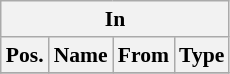<table class="wikitable" style="font-size:90%;float:left; margin-right:1em;">
<tr>
<th colspan="4">In</th>
</tr>
<tr>
<th>Pos.</th>
<th>Name</th>
<th>From</th>
<th>Type</th>
</tr>
<tr>
</tr>
</table>
